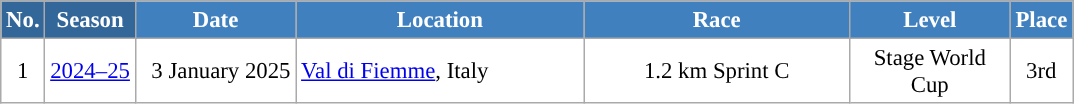<table class="wikitable sortable" style="font-size:95%; text-align:center; border:grey solid 1px; border-collapse:collapse; background:#ffffff;">
<tr style="background:#efefef;">
<th style="background-color:#369; color:white;">No.</th>
<th style="background-color:#369; color:white;">Season</th>
<th style="background-color:#4180be; color:white; width:100px;">Date</th>
<th style="background-color:#4180be; color:white; width:185px;">Location</th>
<th style="background-color:#4180be; color:white; width:170px;">Race</th>
<th style="background-color:#4180be; color:white; width:100px;">Level</th>
<th style="background-color:#4180be; color:white;">Place</th>
</tr>
<tr>
<td align=center>1</td>
<td align="center"><a href='#'>2024–25</a></td>
<td align=right>3 January 2025</td>
<td align=left> <a href='#'>Val di Fiemme</a>, Italy</td>
<td>1.2 km Sprint C</td>
<td>Stage World Cup</td>
<td>3rd</td>
</tr>
</table>
